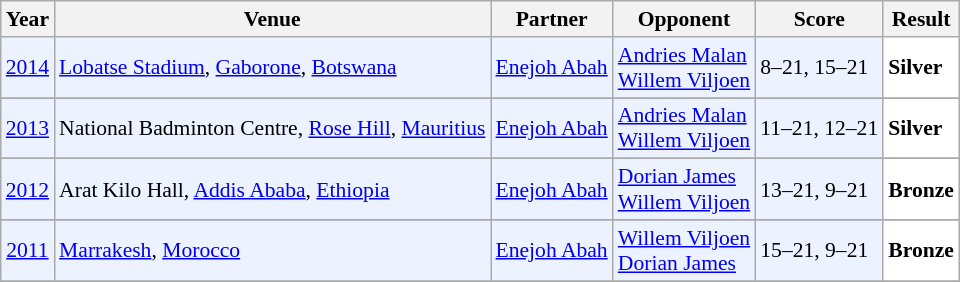<table class="sortable wikitable" style="font-size: 90%;">
<tr>
<th>Year</th>
<th>Venue</th>
<th>Partner</th>
<th>Opponent</th>
<th>Score</th>
<th>Result</th>
</tr>
<tr style="background:#ECF2FF">
<td align="center"><a href='#'>2014</a></td>
<td align="left"><a href='#'>Lobatse Stadium</a>, <a href='#'>Gaborone</a>, <a href='#'>Botswana</a></td>
<td align="left"> <a href='#'>Enejoh Abah</a></td>
<td align="left"> <a href='#'>Andries Malan</a><br> <a href='#'>Willem Viljoen</a></td>
<td align="left">8–21, 15–21</td>
<td style="text-align:left; background:white"> <strong>Silver</strong></td>
</tr>
<tr>
</tr>
<tr style="background:#ECF2FF">
<td align="center"><a href='#'>2013</a></td>
<td align="left">National Badminton Centre, <a href='#'>Rose Hill</a>, <a href='#'>Mauritius</a></td>
<td align="left"> <a href='#'>Enejoh Abah</a></td>
<td align="left"> <a href='#'>Andries Malan</a><br> <a href='#'>Willem Viljoen</a></td>
<td align="left">11–21, 12–21</td>
<td style="text-align:left; background:white"> <strong>Silver</strong></td>
</tr>
<tr>
</tr>
<tr style="background:#ECF2FF">
<td align="center"><a href='#'>2012</a></td>
<td align="left">Arat Kilo Hall, <a href='#'>Addis Ababa</a>, <a href='#'>Ethiopia</a></td>
<td align="left"> <a href='#'>Enejoh Abah</a></td>
<td align="left"> <a href='#'>Dorian James</a><br> <a href='#'>Willem Viljoen</a></td>
<td align="left">13–21, 9–21</td>
<td style="text-align:left; background:white"> <strong>Bronze</strong></td>
</tr>
<tr>
</tr>
<tr style="background:#ECF2FF">
<td align="center"><a href='#'>2011</a></td>
<td align="left"><a href='#'>Marrakesh</a>, <a href='#'>Morocco</a></td>
<td align="left"> <a href='#'>Enejoh Abah</a></td>
<td align="left"> <a href='#'>Willem Viljoen</a><br> <a href='#'>Dorian James</a></td>
<td align="left">15–21, 9–21</td>
<td style="text-align:left; background:white"> <strong>Bronze</strong></td>
</tr>
<tr>
</tr>
</table>
